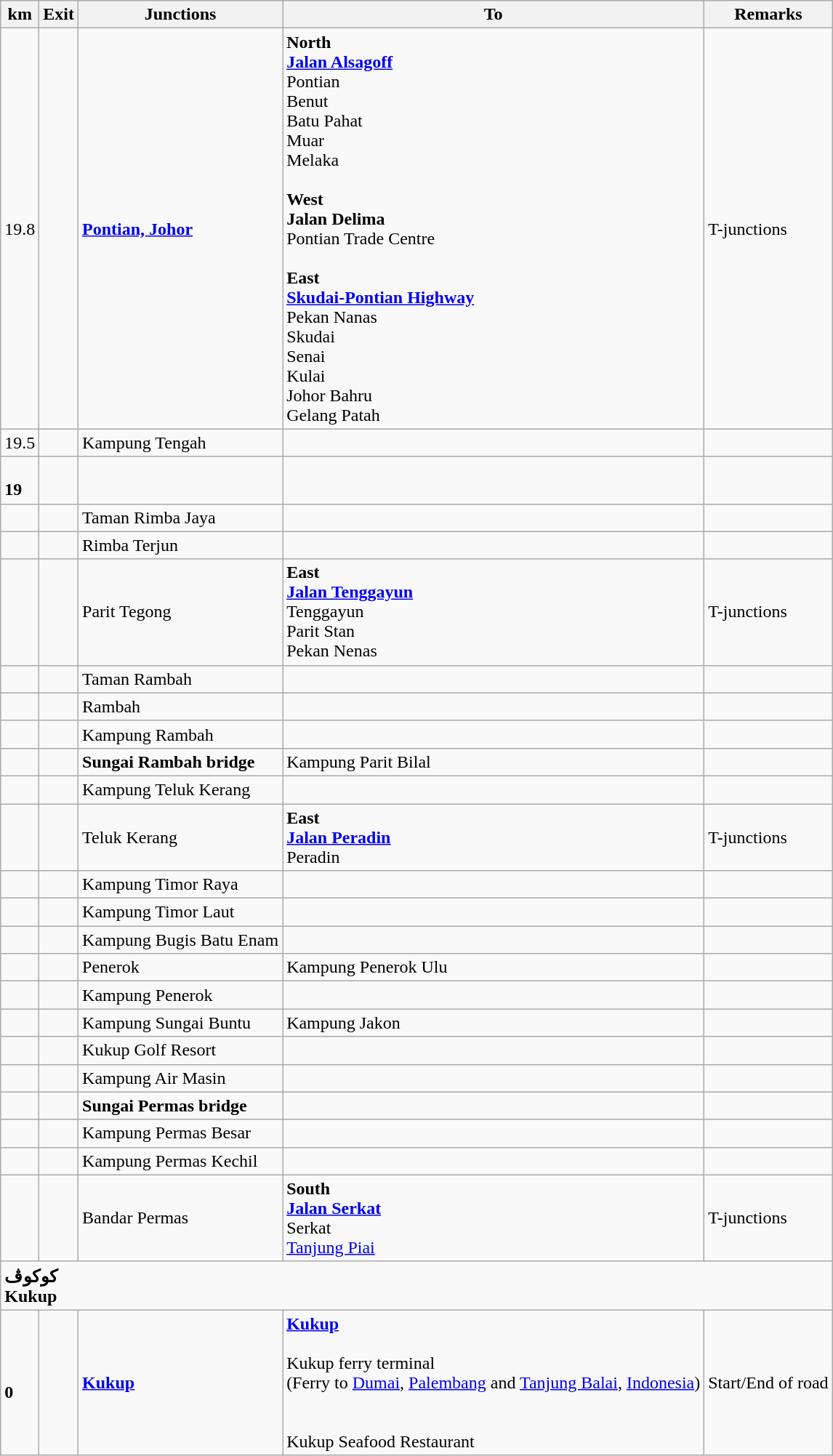<table class="wikitable">
<tr>
<th>km</th>
<th>Exit</th>
<th>Junctions</th>
<th>To</th>
<th>Remarks</th>
</tr>
<tr>
<td>19.8</td>
<td></td>
<td><strong><a href='#'>Pontian, Johor</a></strong></td>
<td><strong>North</strong><br> <strong><a href='#'>Jalan Alsagoff</a></strong><br> Pontian<br>  Benut<br> Batu Pahat<br> Muar<br> Melaka<br><br><strong>West</strong><br><strong>Jalan Delima</strong><br>Pontian Trade Centre<br><br><strong>East</strong><br> <strong><a href='#'>Skudai-Pontian Highway</a></strong><br> Pekan Nanas<br>  Skudai<br> Senai<br> Kulai<br> Johor Bahru<br> Gelang Patah</td>
<td>T-junctions</td>
</tr>
<tr>
<td>19.5</td>
<td></td>
<td>Kampung Tengah</td>
<td></td>
<td></td>
</tr>
<tr>
<td><br><strong>19</strong></td>
<td></td>
<td></td>
<td></td>
<td></td>
</tr>
<tr>
<td></td>
<td></td>
<td>Taman Rimba Jaya</td>
<td></td>
<td></td>
</tr>
<tr>
<td></td>
<td></td>
<td>Rimba Terjun</td>
<td></td>
<td></td>
</tr>
<tr>
<td></td>
<td></td>
<td>Parit Tegong</td>
<td><strong>East</strong><br> <strong><a href='#'>Jalan Tenggayun</a></strong><br>Tenggayun<br>Parit Stan<br>Pekan Nenas</td>
<td>T-junctions</td>
</tr>
<tr>
<td></td>
<td></td>
<td>Taman Rambah</td>
<td></td>
<td></td>
</tr>
<tr>
<td></td>
<td></td>
<td>Rambah</td>
<td></td>
<td></td>
</tr>
<tr>
<td></td>
<td></td>
<td>Kampung Rambah</td>
<td></td>
<td></td>
</tr>
<tr>
<td></td>
<td></td>
<td><strong>Sungai Rambah bridge</strong></td>
<td>Kampung Parit Bilal</td>
<td></td>
</tr>
<tr>
<td></td>
<td></td>
<td>Kampung Teluk Kerang</td>
<td></td>
<td></td>
</tr>
<tr>
<td></td>
<td></td>
<td>Teluk Kerang</td>
<td><strong>East</strong><br> <strong><a href='#'>Jalan Peradin</a></strong><br>Peradin</td>
<td>T-junctions</td>
</tr>
<tr>
<td></td>
<td></td>
<td>Kampung Timor Raya</td>
<td></td>
<td></td>
</tr>
<tr>
<td></td>
<td></td>
<td>Kampung Timor Laut</td>
<td></td>
<td></td>
</tr>
<tr>
<td></td>
<td></td>
<td>Kampung Bugis Batu Enam</td>
<td></td>
<td></td>
</tr>
<tr>
<td></td>
<td></td>
<td>Penerok</td>
<td>Kampung Penerok Ulu</td>
<td></td>
</tr>
<tr>
<td></td>
<td></td>
<td>Kampung Penerok</td>
<td></td>
<td></td>
</tr>
<tr>
<td></td>
<td></td>
<td>Kampung Sungai Buntu</td>
<td>Kampung Jakon</td>
<td></td>
</tr>
<tr>
<td></td>
<td></td>
<td>Kukup Golf Resort</td>
<td></td>
<td></td>
</tr>
<tr>
<td></td>
<td></td>
<td>Kampung Air Masin</td>
<td></td>
<td></td>
</tr>
<tr>
<td></td>
<td></td>
<td><strong>Sungai Permas bridge</strong></td>
<td></td>
<td></td>
</tr>
<tr>
<td></td>
<td></td>
<td>Kampung Permas Besar</td>
<td></td>
<td></td>
</tr>
<tr>
<td></td>
<td></td>
<td>Kampung Permas Kechil</td>
<td></td>
<td></td>
</tr>
<tr>
<td></td>
<td></td>
<td>Bandar Permas</td>
<td><strong>South</strong><br> <strong><a href='#'>Jalan Serkat</a></strong><br>Serkat<br><a href='#'>Tanjung Piai</a></td>
<td>T-junctions</td>
</tr>
<tr>
<td style="width:600px" colspan="6" style="text-align:center; background:maroon;"><strong><span>کوکوڤ<br>Kukup</span></strong></td>
</tr>
<tr>
<td><br><strong>0</strong></td>
<td></td>
<td><strong><a href='#'>Kukup</a></strong></td>
<td><strong><a href='#'>Kukup</a></strong><br><br>Kukup ferry terminal<br>(Ferry to <a href='#'>Dumai</a>, <a href='#'>Palembang</a> and <a href='#'>Tanjung Balai</a>, <a href='#'>Indonesia</a>)<br><br><br>Kukup Seafood Restaurant</td>
<td>Start/End of road</td>
</tr>
</table>
